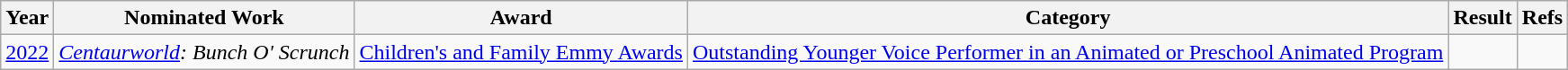<table class="wikitable">
<tr>
<th>Year</th>
<th>Nominated Work</th>
<th>Award</th>
<th>Category</th>
<th>Result</th>
<th>Refs</th>
</tr>
<tr>
<td><a href='#'>2022</a></td>
<td><em><a href='#'>Centaurworld</a>: Bunch O' Scrunch</em></td>
<td><a href='#'>Children's and Family Emmy Awards</a></td>
<td><a href='#'>Outstanding Younger Voice Performer in an Animated or Preschool Animated Program</a></td>
<td></td>
<td></td>
</tr>
</table>
